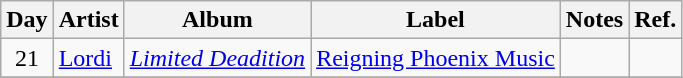<table class="wikitable" id="table_March">
<tr>
<th>Day</th>
<th>Artist</th>
<th>Album</th>
<th>Label</th>
<th>Notes</th>
<th>Ref.</th>
</tr>
<tr>
<td style="text-align:center;" rowspan="1">21</td>
<td><a href='#'>Lordi</a></td>
<td><em><a href='#'>Limited Deadition</a></em></td>
<td><a href='#'>Reigning Phoenix Music</a></td>
<td></td>
<td></td>
</tr>
<tr>
</tr>
</table>
